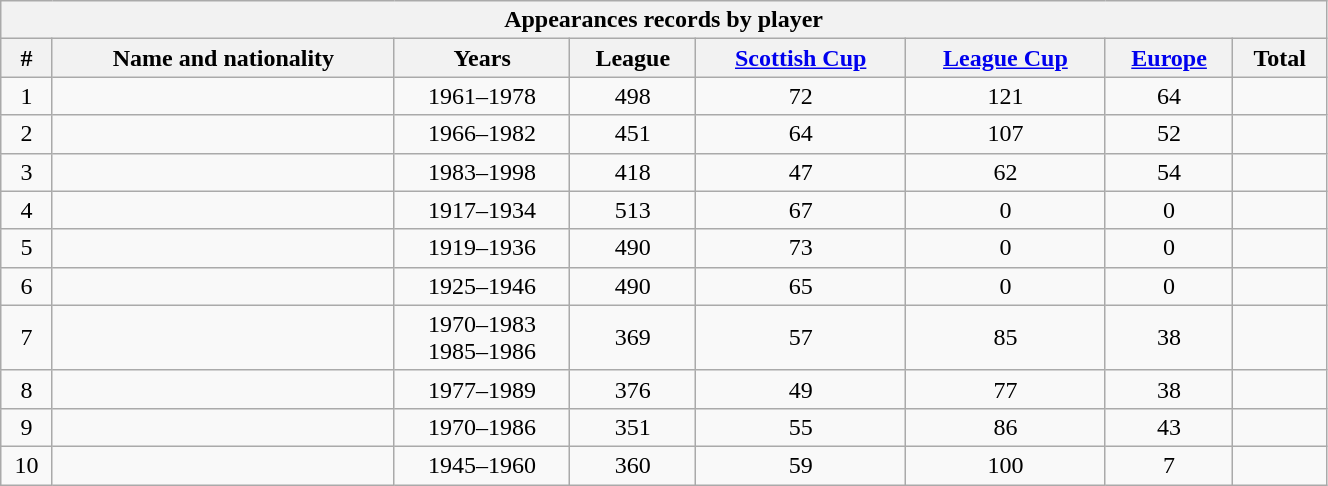<table class="wikitable sortable" style="text-align:center" width=70%>
<tr>
<th colspan=8>Appearances records by player</th>
</tr>
<tr>
<th scope="col">#</th>
<th scope="col">Name and nationality</th>
<th scope="col">Years</th>
<th scope="col">League</th>
<th scope="col"><a href='#'>Scottish Cup</a></th>
<th scope="col"><a href='#'>League Cup</a></th>
<th scope="col"><a href='#'>Europe</a></th>
<th scope="col">Total</th>
</tr>
<tr>
<td>1</td>
<td align="left"> </td>
<td>1961–1978</td>
<td>498</td>
<td>72</td>
<td>121</td>
<td>64</td>
<td></td>
</tr>
<tr>
<td>2</td>
<td align="left"> </td>
<td>1966–1982</td>
<td>451</td>
<td>64</td>
<td>107</td>
<td>52</td>
<td></td>
</tr>
<tr>
<td>3</td>
<td align="left"> </td>
<td>1983–1998</td>
<td>418</td>
<td>47</td>
<td>62</td>
<td>54</td>
<td></td>
</tr>
<tr>
<td>4</td>
<td align="left"> </td>
<td>1917–1934</td>
<td>513</td>
<td>67</td>
<td>0</td>
<td>0</td>
<td></td>
</tr>
<tr>
<td>5</td>
<td align="left"> </td>
<td>1919–1936</td>
<td>490</td>
<td>73</td>
<td>0</td>
<td>0</td>
<td></td>
</tr>
<tr>
<td>6</td>
<td align="left"> </td>
<td>1925–1946</td>
<td>490</td>
<td>65</td>
<td>0</td>
<td>0</td>
<td></td>
</tr>
<tr>
<td>7</td>
<td align="left"> </td>
<td>1970–1983<br>1985–1986</td>
<td>369</td>
<td>57</td>
<td>85</td>
<td>38</td>
<td></td>
</tr>
<tr>
<td>8</td>
<td align="left"> </td>
<td>1977–1989</td>
<td>376</td>
<td>49</td>
<td>77</td>
<td>38</td>
<td></td>
</tr>
<tr>
<td>9</td>
<td align="left"> </td>
<td>1970–1986</td>
<td>351</td>
<td>55</td>
<td>86</td>
<td>43</td>
<td></td>
</tr>
<tr>
<td>10</td>
<td align="left"> </td>
<td>1945–1960</td>
<td>360</td>
<td>59</td>
<td>100</td>
<td>7</td>
<td></td>
</tr>
</table>
